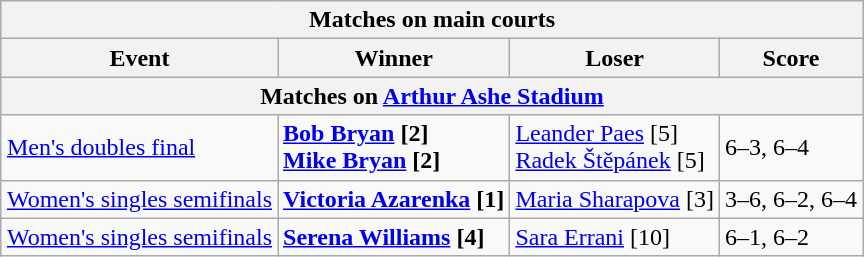<table class="wikitable collapsible uncollapsed" style=margin:auto>
<tr>
<th colspan=4><strong>Matches on main courts</strong></th>
</tr>
<tr>
<th>Event</th>
<th>Winner</th>
<th>Loser</th>
<th>Score</th>
</tr>
<tr>
<th colspan=4><strong>Matches on <a href='#'>Arthur Ashe Stadium</a></strong></th>
</tr>
<tr>
<td><a href='#'>Men's doubles final</a></td>
<td> <strong><a href='#'>Bob Bryan</a> [2]</strong><br> <strong><a href='#'>Mike Bryan</a> [2]</strong></td>
<td> <a href='#'>Leander Paes</a> [5]<br> <a href='#'>Radek Štěpánek</a> [5]</td>
<td>6–3, 6–4</td>
</tr>
<tr>
<td><a href='#'>Women's singles semifinals</a></td>
<td><strong> <a href='#'>Victoria Azarenka</a> [1]</strong></td>
<td> <a href='#'>Maria Sharapova</a> [3]</td>
<td>3–6, 6–2, 6–4</td>
</tr>
<tr>
<td><a href='#'>Women's singles semifinals</a></td>
<td><strong> <a href='#'>Serena Williams</a> [4]</strong></td>
<td> <a href='#'>Sara Errani</a> [10]</td>
<td>6–1, 6–2</td>
</tr>
</table>
